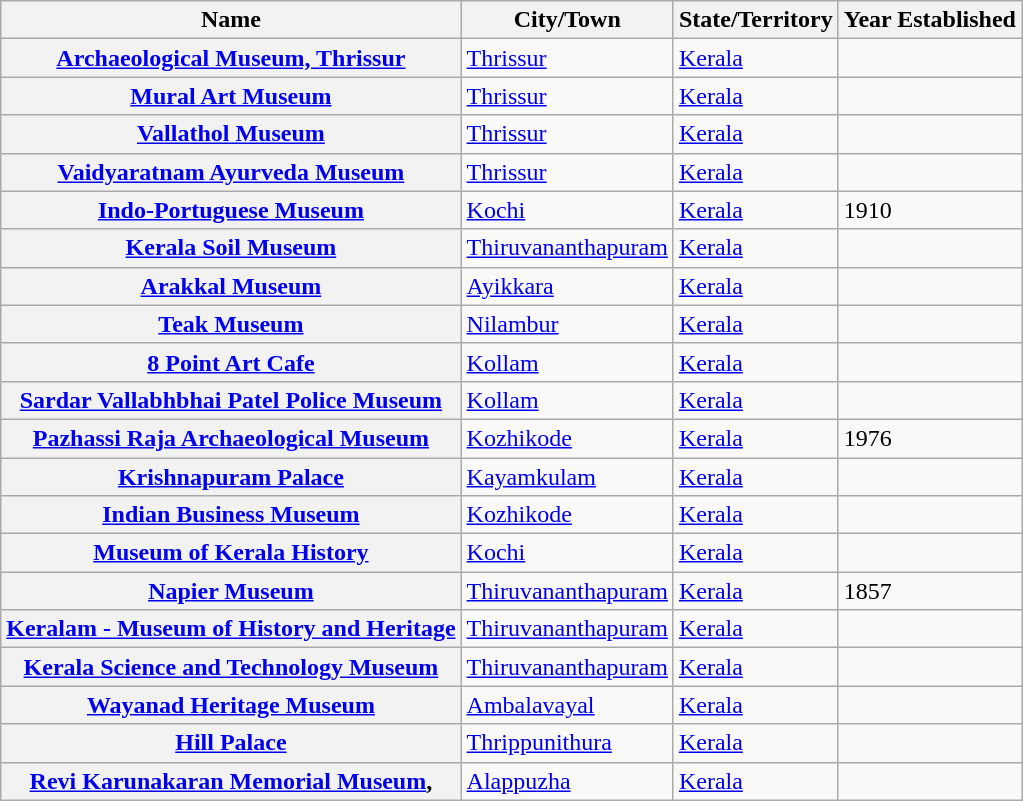<table class="wikitable sortable">
<tr>
<th scope=col>Name</th>
<th scope=col>City/Town</th>
<th scope=col>State/Territory</th>
<th scope=col>Year Established</th>
</tr>
<tr>
<th scope=row><a href='#'>Archaeological Museum, Thrissur</a></th>
<td><a href='#'>Thrissur</a></td>
<td><a href='#'>Kerala</a></td>
<td></td>
</tr>
<tr>
<th scope=row><a href='#'>Mural Art Museum</a></th>
<td><a href='#'>Thrissur</a></td>
<td><a href='#'>Kerala</a></td>
<td></td>
</tr>
<tr>
<th scope=row><a href='#'>Vallathol Museum</a></th>
<td><a href='#'>Thrissur</a></td>
<td><a href='#'>Kerala</a></td>
<td></td>
</tr>
<tr>
<th scope=row><a href='#'>Vaidyaratnam Ayurveda Museum</a></th>
<td><a href='#'>Thrissur</a></td>
<td><a href='#'>Kerala</a></td>
<td></td>
</tr>
<tr>
<th scope=row><a href='#'>Indo-Portuguese Museum</a></th>
<td><a href='#'>Kochi</a></td>
<td><a href='#'>Kerala</a></td>
<td>1910</td>
</tr>
<tr>
<th scope=row><a href='#'>Kerala Soil Museum</a></th>
<td><a href='#'>Thiruvananthapuram</a></td>
<td><a href='#'>Kerala</a></td>
<td></td>
</tr>
<tr>
<th scope=row><a href='#'>Arakkal Museum</a></th>
<td><a href='#'>Ayikkara</a></td>
<td><a href='#'>Kerala</a></td>
<td></td>
</tr>
<tr>
<th scope=row><a href='#'>Teak Museum</a></th>
<td><a href='#'>Nilambur</a></td>
<td><a href='#'>Kerala</a></td>
<td></td>
</tr>
<tr>
<th scope=row><a href='#'>8 Point Art Cafe</a></th>
<td><a href='#'>Kollam</a></td>
<td><a href='#'>Kerala</a></td>
<td></td>
</tr>
<tr>
<th scope=row><a href='#'>Sardar Vallabhbhai Patel Police Museum</a></th>
<td><a href='#'>Kollam</a></td>
<td><a href='#'>Kerala</a></td>
<td></td>
</tr>
<tr>
<th scope=row><a href='#'>Pazhassi Raja Archaeological Museum</a></th>
<td><a href='#'>Kozhikode</a></td>
<td><a href='#'>Kerala</a></td>
<td>1976</td>
</tr>
<tr>
<th scope=row><a href='#'>Krishnapuram Palace</a></th>
<td><a href='#'>Kayamkulam</a></td>
<td><a href='#'>Kerala</a></td>
<td></td>
</tr>
<tr>
<th scope=row><a href='#'>Indian Business Museum</a></th>
<td><a href='#'>Kozhikode</a></td>
<td><a href='#'>Kerala</a></td>
<td></td>
</tr>
<tr>
<th scope=row><a href='#'>Museum of Kerala History</a></th>
<td><a href='#'>Kochi</a></td>
<td><a href='#'>Kerala</a></td>
<td></td>
</tr>
<tr>
<th scope=row><a href='#'>Napier Museum</a></th>
<td><a href='#'>Thiruvananthapuram</a></td>
<td><a href='#'>Kerala</a></td>
<td>1857</td>
</tr>
<tr>
<th scope=row><a href='#'>Keralam - Museum of History and Heritage</a></th>
<td><a href='#'>Thiruvananthapuram</a></td>
<td><a href='#'>Kerala</a></td>
<td></td>
</tr>
<tr>
<th scope=row><a href='#'>Kerala Science and Technology Museum</a></th>
<td><a href='#'>Thiruvananthapuram</a></td>
<td><a href='#'>Kerala</a></td>
<td></td>
</tr>
<tr>
<th scope=row><a href='#'>Wayanad Heritage Museum</a></th>
<td><a href='#'>Ambalavayal</a></td>
<td><a href='#'>Kerala</a></td>
<td></td>
</tr>
<tr>
<th scope=row><a href='#'>Hill Palace</a></th>
<td><a href='#'>Thrippunithura</a></td>
<td><a href='#'>Kerala</a></td>
<td></td>
</tr>
<tr>
<th scope=row><a href='#'>Revi Karunakaran Memorial Museum</a>,</th>
<td><a href='#'>Alappuzha</a></td>
<td><a href='#'>Kerala</a></td>
<td></td>
</tr>
</table>
